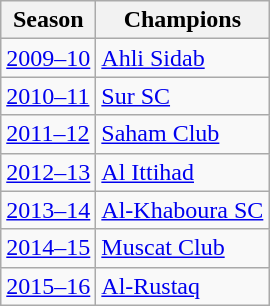<table class="wikitable">
<tr>
<th><strong>Season</strong></th>
<th><strong>Champions</strong></th>
</tr>
<tr>
<td><a href='#'>2009–10</a></td>
<td><a href='#'>Ahli Sidab</a></td>
</tr>
<tr>
<td><a href='#'>2010–11</a></td>
<td><a href='#'>Sur SC</a></td>
</tr>
<tr>
<td><a href='#'>2011–12</a></td>
<td><a href='#'>Saham Club</a></td>
</tr>
<tr>
<td><a href='#'>2012–13</a></td>
<td><a href='#'>Al Ittihad</a></td>
</tr>
<tr j>
<td><a href='#'>2013–14</a></td>
<td><a href='#'>Al-Khaboura SC</a></td>
</tr>
<tr>
<td><a href='#'>2014–15</a></td>
<td><a href='#'>Muscat Club</a></td>
</tr>
<tr>
<td><a href='#'>2015–16</a></td>
<td><a href='#'>Al-Rustaq</a></td>
</tr>
</table>
